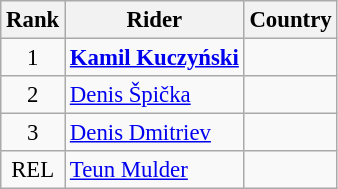<table class="wikitable sortable" style="font-size:95%" style="width:25em;">
<tr>
<th>Rank</th>
<th>Rider</th>
<th>Country</th>
</tr>
<tr>
<td align=center>1</td>
<td><strong><a href='#'>Kamil Kuczyński</a></strong></td>
<td></td>
</tr>
<tr>
<td align=center>2</td>
<td><a href='#'>Denis Špička</a></td>
<td></td>
</tr>
<tr>
<td align=center>3</td>
<td><a href='#'>Denis Dmitriev</a></td>
<td></td>
</tr>
<tr>
<td align=center>REL</td>
<td><a href='#'>Teun Mulder</a></td>
<td></td>
</tr>
</table>
